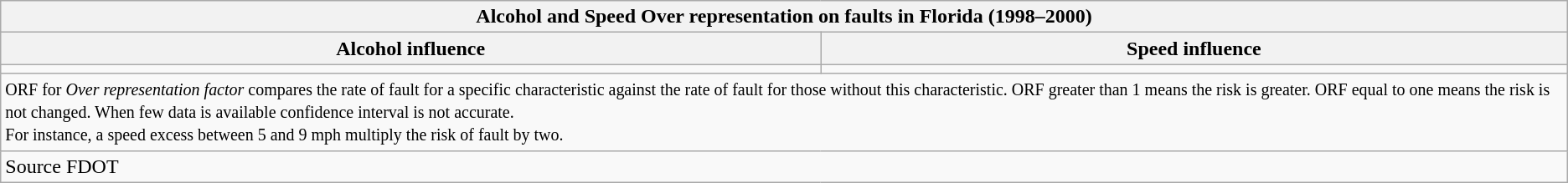<table class="wikitable">
<tr>
<th colspan = "2">Alcohol and Speed Over representation on faults in Florida (1998–2000)</th>
</tr>
<tr>
<th>Alcohol influence</th>
<th>Speed influence</th>
</tr>
<tr>
<td></td>
<td></td>
</tr>
<tr>
<td colspan=2><small>ORF for <em>Over representation factor</em> compares the rate of fault for a specific characteristic against the rate of fault for those without this characteristic. ORF greater than 1 means the risk is greater. ORF equal to one means the risk is not changed. When few data is available confidence interval is not accurate.<br>For instance, a speed excess between 5 and 9 mph multiply the risk of fault by two.</small></td>
</tr>
<tr>
<td colspan=2>Source FDOT</td>
</tr>
</table>
